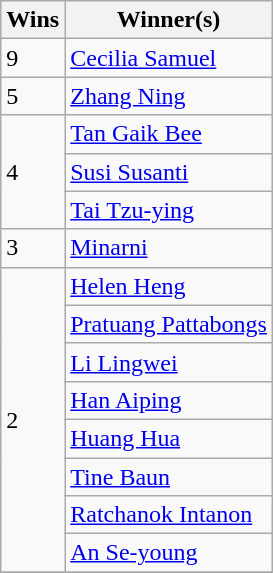<table class="wikitable">
<tr>
<th>Wins</th>
<th>Winner(s)</th>
</tr>
<tr>
<td rowspan="1">9</td>
<td><a href='#'>Cecilia Samuel</a> </td>
</tr>
<tr>
<td rowspan="1">5</td>
<td><a href='#'>Zhang Ning</a> </td>
</tr>
<tr>
<td rowspan="3">4</td>
<td><a href='#'>Tan Gaik Bee</a> </td>
</tr>
<tr>
<td><a href='#'>Susi Susanti</a> </td>
</tr>
<tr>
<td><a href='#'>Tai Tzu-ying</a> </td>
</tr>
<tr>
<td rowspan="1">3</td>
<td><a href='#'>Minarni</a> </td>
</tr>
<tr>
<td rowspan="8">2</td>
<td><a href='#'>Helen Heng</a> </td>
</tr>
<tr>
<td><a href='#'>Pratuang Pattabongs</a> </td>
</tr>
<tr>
<td><a href='#'>Li Lingwei</a> </td>
</tr>
<tr>
<td><a href='#'>Han Aiping</a> </td>
</tr>
<tr>
<td><a href='#'>Huang Hua</a> </td>
</tr>
<tr>
<td><a href='#'>Tine Baun</a> </td>
</tr>
<tr>
<td><a href='#'>Ratchanok Intanon</a> </td>
</tr>
<tr>
<td><a href='#'>An Se-young</a> </td>
</tr>
<tr>
</tr>
</table>
